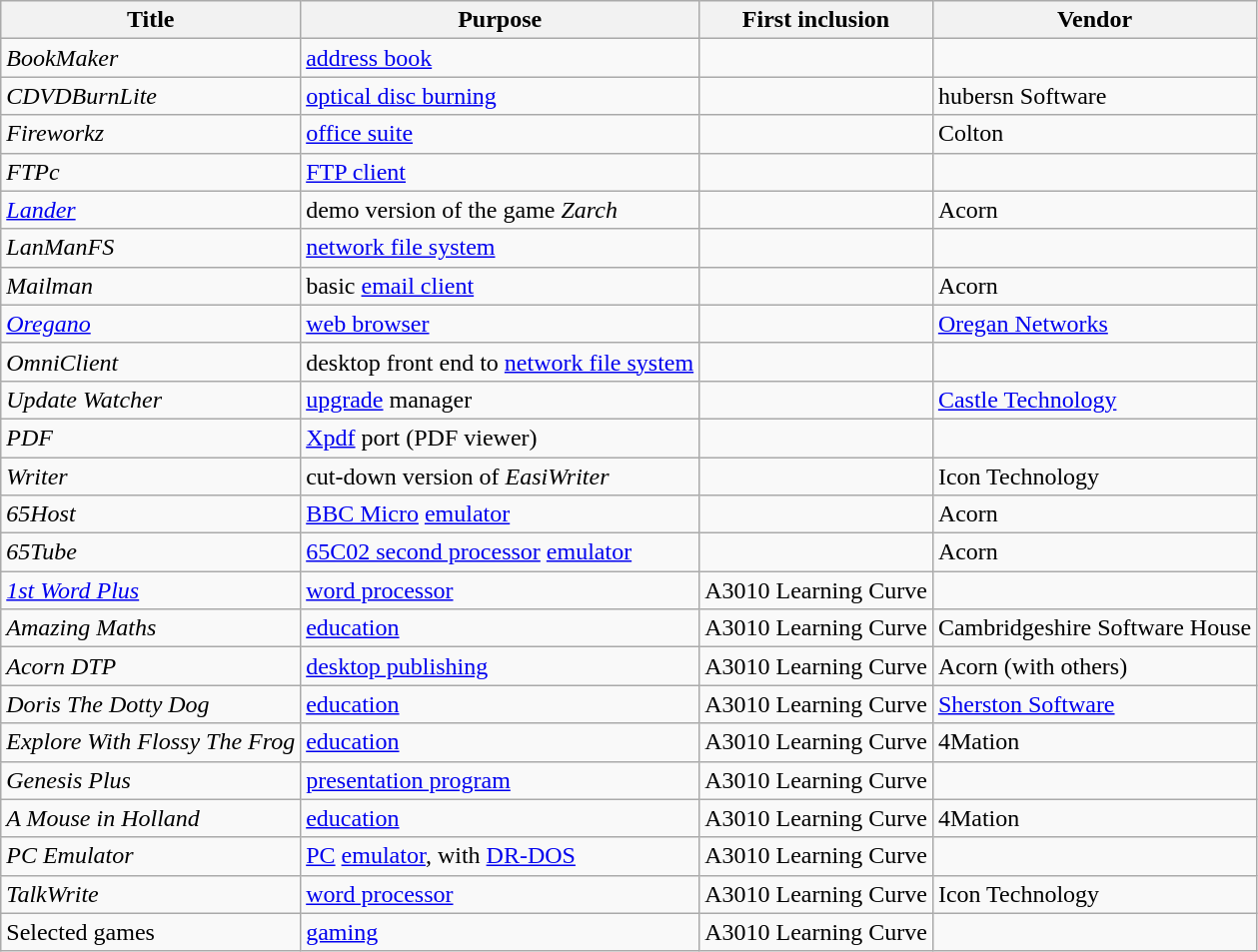<table class="wikitable sortable" style="width: auto;">
<tr>
<th>Title</th>
<th>Purpose</th>
<th>First inclusion </th>
<th>Vendor</th>
</tr>
<tr>
<td><em>BookMaker</em></td>
<td><a href='#'>address book</a></td>
<td></td>
<td></td>
</tr>
<tr>
<td><em>CDVDBurnLite</em></td>
<td><a href='#'>optical disc burning</a></td>
<td></td>
<td>hubersn Software</td>
</tr>
<tr>
<td><em>Fireworkz</em></td>
<td><a href='#'>office suite</a></td>
<td></td>
<td>Colton</td>
</tr>
<tr>
<td><em>FTPc</em></td>
<td><a href='#'>FTP client</a></td>
<td></td>
<td></td>
</tr>
<tr>
<td><em><a href='#'>Lander</a></em></td>
<td>demo version of the game <em>Zarch</em></td>
<td></td>
<td>Acorn</td>
</tr>
<tr>
<td><em>LanManFS</em></td>
<td><a href='#'>network file system</a></td>
<td></td>
<td></td>
</tr>
<tr>
<td><em>Mailman</em></td>
<td>basic <a href='#'>email client</a></td>
<td></td>
<td>Acorn</td>
</tr>
<tr>
<td><em><a href='#'>Oregano</a></em></td>
<td><a href='#'>web browser</a></td>
<td></td>
<td><a href='#'>Oregan Networks</a></td>
</tr>
<tr>
<td><em>OmniClient</em></td>
<td>desktop front end to <a href='#'>network file system</a></td>
<td></td>
<td></td>
</tr>
<tr>
<td><em>Update Watcher</em></td>
<td><a href='#'>upgrade</a> manager</td>
<td></td>
<td><a href='#'>Castle Technology</a></td>
</tr>
<tr>
<td><em>PDF</em></td>
<td><a href='#'>Xpdf</a> port (PDF viewer)</td>
<td></td>
<td></td>
</tr>
<tr>
<td><em>Writer</em></td>
<td>cut-down version of <em>EasiWriter</em></td>
<td></td>
<td>Icon Technology</td>
</tr>
<tr>
<td><em>65Host</em></td>
<td><a href='#'>BBC Micro</a> <a href='#'>emulator</a></td>
<td></td>
<td>Acorn</td>
</tr>
<tr>
<td><em>65Tube</em></td>
<td><a href='#'>65C02 second processor</a> <a href='#'>emulator</a></td>
<td></td>
<td>Acorn</td>
</tr>
<tr>
<td><em><a href='#'>1st Word Plus</a></em></td>
<td><a href='#'>word processor</a></td>
<td>A3010 Learning Curve</td>
<td></td>
</tr>
<tr>
<td><em>Amazing Maths</em></td>
<td><a href='#'>education</a></td>
<td>A3010 Learning Curve</td>
<td>Cambridgeshire Software House</td>
</tr>
<tr>
<td><em>Acorn DTP</em></td>
<td><a href='#'>desktop publishing</a></td>
<td>A3010 Learning Curve</td>
<td>Acorn (with others)</td>
</tr>
<tr>
<td><em>Doris The Dotty Dog</em></td>
<td><a href='#'>education</a></td>
<td>A3010 Learning Curve</td>
<td><a href='#'>Sherston Software</a></td>
</tr>
<tr>
<td><em>Explore With Flossy The Frog</em></td>
<td><a href='#'>education</a></td>
<td>A3010 Learning Curve</td>
<td>4Mation</td>
</tr>
<tr>
<td><em>Genesis Plus</em></td>
<td><a href='#'>presentation program</a></td>
<td>A3010 Learning Curve</td>
<td></td>
</tr>
<tr>
<td><em>A Mouse in Holland</em></td>
<td><a href='#'>education</a></td>
<td>A3010 Learning Curve</td>
<td>4Mation</td>
</tr>
<tr>
<td><em>PC Emulator</em></td>
<td><a href='#'>PC</a> <a href='#'>emulator</a>, with <a href='#'>DR-DOS</a></td>
<td>A3010 Learning Curve</td>
<td></td>
</tr>
<tr>
<td><em>TalkWrite</em></td>
<td><a href='#'>word processor</a></td>
<td>A3010 Learning Curve</td>
<td>Icon Technology</td>
</tr>
<tr>
<td>Selected games<br></td>
<td><a href='#'>gaming</a></td>
<td>A3010 Learning Curve</td>
<td></td>
</tr>
</table>
